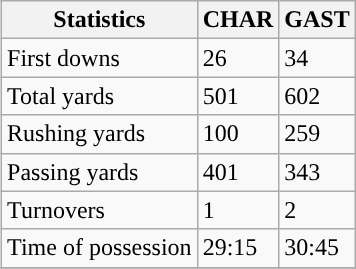<table class="wikitable" style="float: right;">
<tr>
<th>Statistics</th>
<th>CHAR</th>
<th>GAST</th>
</tr>
<tr>
<td>First downs</td>
<td>26</td>
<td>34</td>
</tr>
<tr>
<td>Total yards</td>
<td>501</td>
<td>602</td>
</tr>
<tr>
<td>Rushing yards</td>
<td>100</td>
<td>259</td>
</tr>
<tr>
<td>Passing yards</td>
<td>401</td>
<td>343</td>
</tr>
<tr>
<td>Turnovers</td>
<td>1</td>
<td>2</td>
</tr>
<tr>
<td>Time of possession</td>
<td>29:15</td>
<td>30:45</td>
</tr>
<tr>
</tr>
</table>
